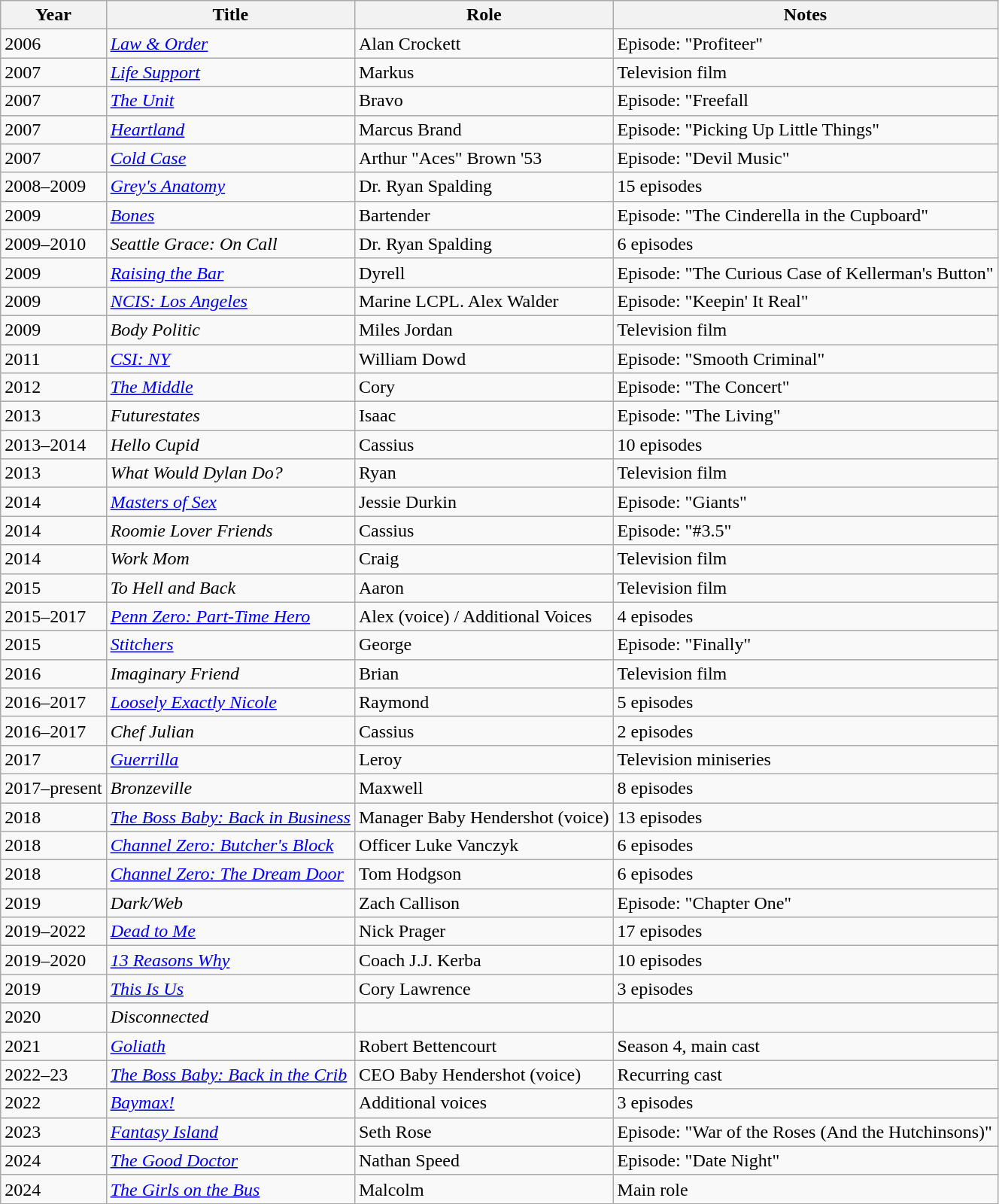<table class="wikitable sortable">
<tr>
<th>Year</th>
<th>Title</th>
<th>Role</th>
<th class="unsortable">Notes</th>
</tr>
<tr>
<td>2006</td>
<td><em><a href='#'>Law & Order</a></em></td>
<td>Alan Crockett</td>
<td>Episode: "Profiteer"</td>
</tr>
<tr>
<td>2007</td>
<td><em><a href='#'>Life Support</a></em></td>
<td>Markus</td>
<td>Television film</td>
</tr>
<tr>
<td>2007</td>
<td><em><a href='#'>The Unit</a></em></td>
<td>Bravo</td>
<td>Episode: "Freefall</td>
</tr>
<tr>
<td>2007</td>
<td><em><a href='#'>Heartland</a></em></td>
<td>Marcus Brand</td>
<td>Episode: "Picking Up Little Things"</td>
</tr>
<tr>
<td>2007</td>
<td><em><a href='#'>Cold Case</a></em></td>
<td>Arthur "Aces" Brown '53</td>
<td>Episode: "Devil Music"</td>
</tr>
<tr>
<td>2008–2009</td>
<td><em><a href='#'>Grey's Anatomy</a></em></td>
<td>Dr. Ryan Spalding</td>
<td>15 episodes</td>
</tr>
<tr>
<td>2009</td>
<td><em><a href='#'>Bones</a></em></td>
<td>Bartender</td>
<td>Episode: "The Cinderella in the Cupboard"</td>
</tr>
<tr>
<td>2009–2010</td>
<td><em>Seattle Grace: On Call</em></td>
<td>Dr. Ryan Spalding</td>
<td>6 episodes</td>
</tr>
<tr>
<td>2009</td>
<td><em><a href='#'>Raising the Bar</a></em></td>
<td>Dyrell</td>
<td>Episode: "The Curious Case of Kellerman's Button"</td>
</tr>
<tr>
<td>2009</td>
<td><em><a href='#'>NCIS: Los Angeles</a></em></td>
<td>Marine LCPL. Alex Walder</td>
<td>Episode: "Keepin' It Real"</td>
</tr>
<tr>
<td>2009</td>
<td><em>Body Politic</em></td>
<td>Miles Jordan</td>
<td>Television film</td>
</tr>
<tr>
<td>2011</td>
<td><em><a href='#'>CSI: NY</a></em></td>
<td>William Dowd</td>
<td>Episode: "Smooth Criminal"</td>
</tr>
<tr>
<td>2012</td>
<td><em><a href='#'>The Middle</a></em></td>
<td>Cory</td>
<td>Episode: "The Concert"</td>
</tr>
<tr>
<td>2013</td>
<td><em>Futurestates</em></td>
<td>Isaac</td>
<td>Episode: "The Living"</td>
</tr>
<tr>
<td>2013–2014</td>
<td><em>Hello Cupid</em></td>
<td>Cassius</td>
<td>10 episodes</td>
</tr>
<tr>
<td>2013</td>
<td><em>What Would Dylan Do?</em></td>
<td>Ryan</td>
<td>Television film</td>
</tr>
<tr>
<td>2014</td>
<td><em><a href='#'>Masters of Sex</a></em></td>
<td>Jessie Durkin</td>
<td>Episode: "Giants"</td>
</tr>
<tr>
<td>2014</td>
<td><em>Roomie Lover Friends</em></td>
<td>Cassius</td>
<td>Episode: "#3.5"</td>
</tr>
<tr>
<td>2014</td>
<td><em>Work Mom</em></td>
<td>Craig</td>
<td>Television film</td>
</tr>
<tr>
<td>2015</td>
<td><em>To Hell and Back</em></td>
<td>Aaron</td>
<td>Television film</td>
</tr>
<tr>
<td>2015–2017</td>
<td><em><a href='#'>Penn Zero: Part-Time Hero</a></em></td>
<td>Alex (voice) / Additional Voices</td>
<td>4 episodes</td>
</tr>
<tr>
<td>2015</td>
<td><em><a href='#'>Stitchers</a></em></td>
<td>George</td>
<td>Episode: "Finally"</td>
</tr>
<tr>
<td>2016</td>
<td><em>Imaginary Friend</em></td>
<td>Brian</td>
<td>Television film</td>
</tr>
<tr>
<td>2016–2017</td>
<td><em><a href='#'>Loosely Exactly Nicole</a></em></td>
<td>Raymond</td>
<td>5 episodes</td>
</tr>
<tr>
<td>2016–2017</td>
<td><em>Chef Julian</em></td>
<td>Cassius</td>
<td>2 episodes</td>
</tr>
<tr>
<td>2017</td>
<td><em><a href='#'>Guerrilla</a></em></td>
<td>Leroy</td>
<td>Television miniseries</td>
</tr>
<tr>
<td>2017–present</td>
<td><em>Bronzeville</em></td>
<td>Maxwell</td>
<td>8 episodes</td>
</tr>
<tr>
<td>2018</td>
<td><em><a href='#'>The Boss Baby: Back in Business</a></em></td>
<td>Manager Baby Hendershot (voice)</td>
<td>13 episodes</td>
</tr>
<tr>
<td>2018</td>
<td><em><a href='#'>Channel Zero: Butcher's Block</a></em></td>
<td>Officer Luke Vanczyk</td>
<td>6 episodes</td>
</tr>
<tr>
<td>2018</td>
<td><em><a href='#'>Channel Zero: The Dream Door</a></em></td>
<td>Tom Hodgson</td>
<td>6 episodes</td>
</tr>
<tr>
<td>2019</td>
<td><em>Dark/Web</em></td>
<td>Zach Callison</td>
<td>Episode: "Chapter One"</td>
</tr>
<tr>
<td>2019–2022</td>
<td><em><a href='#'>Dead to Me</a></em></td>
<td>Nick Prager</td>
<td>17 episodes</td>
</tr>
<tr>
<td>2019–2020</td>
<td><em><a href='#'>13 Reasons Why</a></em></td>
<td>Coach J.J. Kerba</td>
<td>10 episodes</td>
</tr>
<tr>
<td>2019</td>
<td><em><a href='#'>This Is Us</a></em></td>
<td>Cory Lawrence</td>
<td>3 episodes</td>
</tr>
<tr>
<td>2020</td>
<td><em>Disconnected</em></td>
<td></td>
<td></td>
</tr>
<tr>
<td>2021</td>
<td><em><a href='#'>Goliath</a></em></td>
<td>Robert Bettencourt</td>
<td>Season 4, main cast</td>
</tr>
<tr>
<td>2022–23</td>
<td><em><a href='#'>The Boss Baby: Back in the Crib</a></em></td>
<td>CEO Baby Hendershot (voice)</td>
<td>Recurring cast</td>
</tr>
<tr>
<td>2022</td>
<td><em><a href='#'>Baymax!</a></em></td>
<td>Additional voices</td>
<td>3 episodes</td>
</tr>
<tr>
<td>2023</td>
<td><em><a href='#'>Fantasy Island</a></em></td>
<td>Seth Rose</td>
<td>Episode: "War of the Roses (And the Hutchinsons)"</td>
</tr>
<tr>
<td>2024</td>
<td><em><a href='#'>The Good Doctor</a></em></td>
<td>Nathan Speed</td>
<td>Episode: "Date Night"</td>
</tr>
<tr>
<td>2024</td>
<td><em><a href='#'>The Girls on the Bus</a></em></td>
<td>Malcolm</td>
<td>Main role</td>
</tr>
</table>
